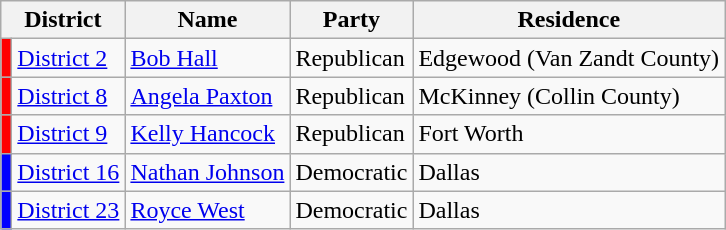<table class="wikitable">
<tr>
<th colspan="2">District</th>
<th>Name</th>
<th>Party</th>
<th>Residence</th>
</tr>
<tr>
<td bgcolor=red></td>
<td><a href='#'>District 2</a></td>
<td><a href='#'>Bob Hall</a></td>
<td>Republican</td>
<td>Edgewood (Van Zandt County)</td>
</tr>
<tr>
<td bgcolor=red></td>
<td><a href='#'>District 8</a></td>
<td><a href='#'>Angela Paxton</a></td>
<td>Republican</td>
<td>McKinney (Collin County)</td>
</tr>
<tr>
<td bgcolor=red></td>
<td><a href='#'>District 9</a></td>
<td><a href='#'>Kelly Hancock</a></td>
<td>Republican</td>
<td>Fort Worth</td>
</tr>
<tr>
<td bgcolor=blue></td>
<td><a href='#'>District 16</a></td>
<td><a href='#'>Nathan Johnson</a></td>
<td>Democratic</td>
<td>Dallas</td>
</tr>
<tr>
<td bgcolor=blue></td>
<td><a href='#'>District 23</a></td>
<td><a href='#'>Royce West</a></td>
<td>Democratic</td>
<td>Dallas</td>
</tr>
</table>
